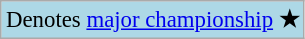<table class="wikitable" style="font-size:95%">
<tr>
<td align="center" bgcolor="#ADD8E6">Denotes <a href='#'>major championship</a> <strong>★</strong></td>
</tr>
</table>
